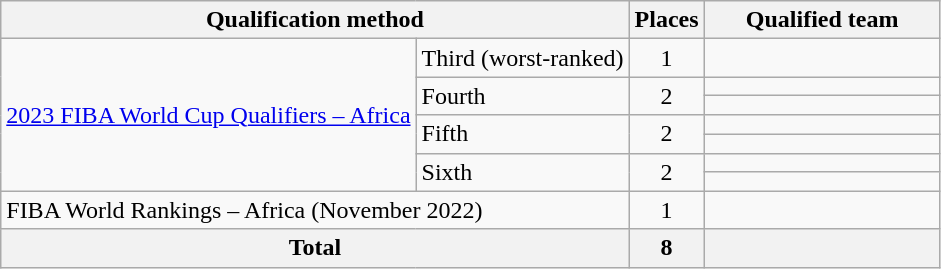<table class="wikitable">
<tr>
<th colspan=2>Qualification method</th>
<th>Places</th>
<th width=150>Qualified team</th>
</tr>
<tr>
<td rowspan=7><a href='#'>2023 FIBA World Cup Qualifiers – Africa</a></td>
<td>Third (worst-ranked)</td>
<td align=center>1</td>
<td></td>
</tr>
<tr>
<td rowspan=2>Fourth</td>
<td rowspan=2 align=center>2</td>
<td></td>
</tr>
<tr>
<td></td>
</tr>
<tr>
<td rowspan=2>Fifth</td>
<td rowspan=2 align=center>2</td>
<td></td>
</tr>
<tr>
<td><s></s></td>
</tr>
<tr>
<td rowspan=2>Sixth</td>
<td rowspan=2 align=center>2</td>
<td><s></s></td>
</tr>
<tr>
<td></td>
</tr>
<tr>
<td colspan=2>FIBA World Rankings – Africa (November 2022)</td>
<td align=center>1</td>
<td></td>
</tr>
<tr>
<th colspan=2>Total</th>
<th>8</th>
<th></th>
</tr>
</table>
